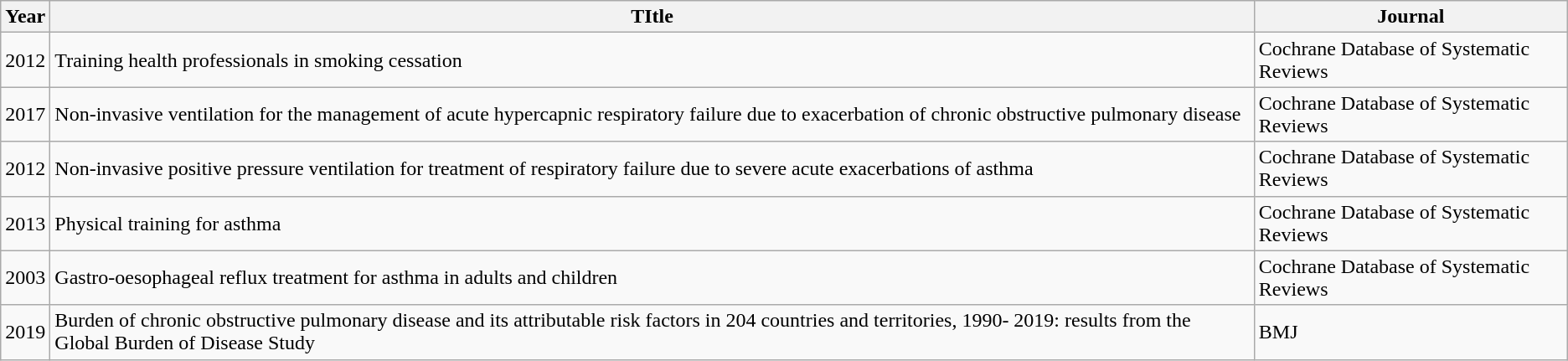<table class="wikitable sortable">
<tr>
<th>Year</th>
<th>TItle</th>
<th>Journal</th>
</tr>
<tr>
<td>2012</td>
<td>Training health professionals in smoking cessation</td>
<td>Cochrane Database of Systematic Reviews</td>
</tr>
<tr>
<td>2017</td>
<td>Non‐invasive ventilation for the management of acute hypercapnic respiratory failure due to exacerbation of chronic obstructive pulmonary disease</td>
<td>Cochrane Database of Systematic Reviews</td>
</tr>
<tr>
<td>2012</td>
<td>Non‐invasive positive pressure ventilation for treatment of respiratory failure due to severe acute exacerbations of asthma</td>
<td>Cochrane Database of Systematic Reviews</td>
</tr>
<tr>
<td>2013</td>
<td>Physical training for asthma</td>
<td>Cochrane Database of Systematic Reviews</td>
</tr>
<tr>
<td>2003</td>
<td>Gastro-oesophageal reflux treatment for asthma in adults and children</td>
<td>Cochrane Database of Systematic Reviews</td>
</tr>
<tr>
<td>2019</td>
<td>Burden of chronic obstructive pulmonary disease and its attributable risk factors in 204 countries and territories, 1990- 2019: results from the Global Burden of Disease Study</td>
<td>BMJ</td>
</tr>
</table>
